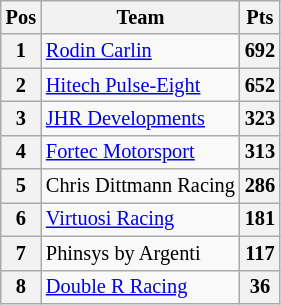<table class="wikitable" style="font-size: 85%">
<tr>
<th>Pos</th>
<th>Team</th>
<th>Pts</th>
</tr>
<tr>
<th>1</th>
<td><a href='#'>Rodin Carlin</a></td>
<th>692</th>
</tr>
<tr>
<th>2</th>
<td><a href='#'>Hitech Pulse-Eight</a></td>
<th>652</th>
</tr>
<tr>
<th>3</th>
<td><a href='#'>JHR Developments</a></td>
<th>323</th>
</tr>
<tr>
<th>4</th>
<td><a href='#'>Fortec Motorsport</a></td>
<th>313</th>
</tr>
<tr>
<th>5</th>
<td>Chris Dittmann Racing</td>
<th>286</th>
</tr>
<tr>
<th>6</th>
<td><a href='#'>Virtuosi Racing</a></td>
<th>181</th>
</tr>
<tr>
<th>7</th>
<td>Phinsys by Argenti</td>
<th>117</th>
</tr>
<tr>
<th>8</th>
<td><a href='#'>Double R Racing</a></td>
<th>36</th>
</tr>
</table>
